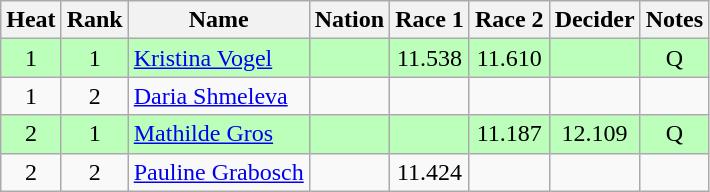<table class="wikitable sortable" style="text-align:center">
<tr>
<th>Heat</th>
<th>Rank</th>
<th>Name</th>
<th>Nation</th>
<th>Race 1</th>
<th>Race 2</th>
<th>Decider</th>
<th>Notes</th>
</tr>
<tr bgcolor=bbffbb>
<td>1</td>
<td>1</td>
<td align=left><a href='#'>Kristina Vogel</a></td>
<td align=left></td>
<td>11.538</td>
<td>11.610</td>
<td></td>
<td>Q</td>
</tr>
<tr>
<td>1</td>
<td>2</td>
<td align=left><a href='#'>Daria Shmeleva</a></td>
<td align=left></td>
<td></td>
<td></td>
<td></td>
<td></td>
</tr>
<tr bgcolor=bbffbb>
<td>2</td>
<td>1</td>
<td align=left><a href='#'>Mathilde Gros</a></td>
<td align=left></td>
<td></td>
<td>11.187</td>
<td>12.109</td>
<td>Q</td>
</tr>
<tr>
<td>2</td>
<td>2</td>
<td align=left><a href='#'>Pauline Grabosch</a></td>
<td align=left></td>
<td>11.424</td>
<td></td>
<td></td>
<td></td>
</tr>
</table>
